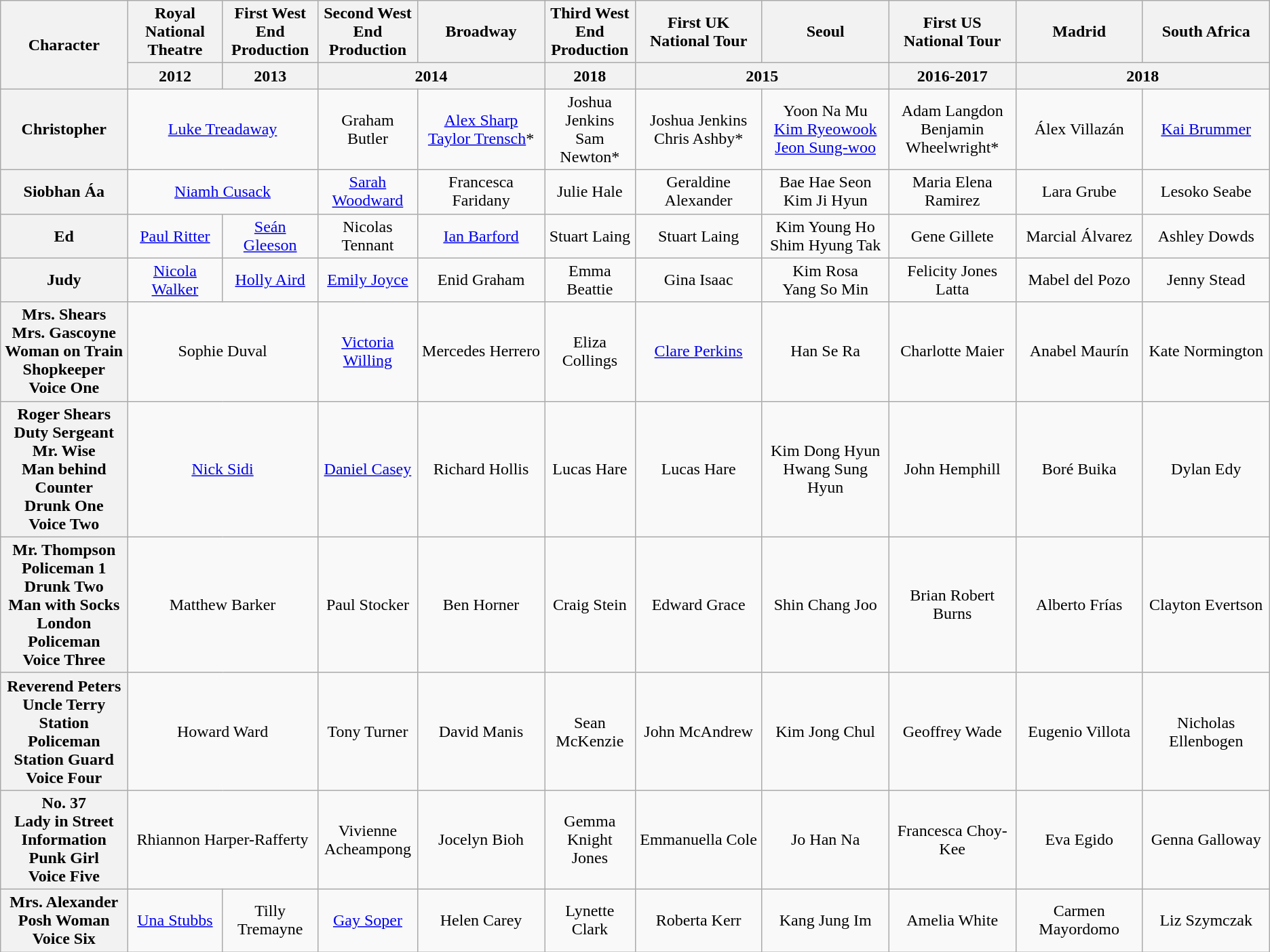<table class="wikitable sortable">
<tr>
<th style="width:10%;" rowspan="2">Character</th>
<th style="width:7.5%;" class="unsortable">Royal National Theatre</th>
<th style="width:7.5%;" class="unsortable">First West End Production</th>
<th>Second West End Production</th>
<th style="width:10%;" class="unsortable">Broadway</th>
<th>Third West End Production</th>
<th style="width:10%;" class="unsortable">First UK National Tour</th>
<th style="width:10%;" class="unsortable">Seoul</th>
<th style="width:10%;" class="unsortable">First US National Tour</th>
<th style="width:10%;" class="unsortable">Madrid</th>
<th style="width:10%;" class="unsortable">South Africa</th>
</tr>
<tr>
<th>2012</th>
<th>2013</th>
<th colspan="2">2014</th>
<th>2018</th>
<th colspan="2">2015</th>
<th>2016-2017</th>
<th colspan="2">2018</th>
</tr>
<tr>
<th scope="row">Christopher</th>
<td colspan="2" align="center"><a href='#'>Luke Treadaway</a></td>
<td align="center">Graham Butler</td>
<td align="center"><a href='#'>Alex Sharp</a> <br> <a href='#'>Taylor Trensch</a>*</td>
<td align="center">Joshua Jenkins <br> Sam Newton*</td>
<td align="center">Joshua Jenkins <br> Chris Ashby*</td>
<td align="center">Yoon Na Mu<br><a href='#'>Kim Ryeowook</a><br><a href='#'>Jeon Sung-woo</a></td>
<td align="center">Adam Langdon <br> Benjamin Wheelwright*</td>
<td align="center">Álex Villazán</td>
<td align="center"><a href='#'>Kai Brummer</a></td>
</tr>
<tr>
<th scope="row">Siobhan	Áa</th>
<td align="center" colspan="2"><a href='#'>Niamh Cusack</a></td>
<td align="center"><a href='#'>Sarah Woodward</a></td>
<td align="center">Francesca Faridany</td>
<td align="center">Julie Hale</td>
<td align="center">Geraldine Alexander</td>
<td align="center">Bae Hae Seon<br>Kim Ji Hyun</td>
<td align="center">Maria Elena Ramirez</td>
<td align="center">Lara Grube</td>
<td align="center">Lesoko Seabe</td>
</tr>
<tr>
<th scope="row">Ed</th>
<td align="center"><a href='#'>Paul Ritter</a></td>
<td align="center"><a href='#'>Seán Gleeson</a></td>
<td align="center">Nicolas Tennant</td>
<td align="center"><a href='#'>Ian Barford</a></td>
<td align="center">Stuart Laing</td>
<td align="center">Stuart Laing</td>
<td align="center">Kim Young Ho<br>Shim Hyung Tak</td>
<td align="center">Gene Gillete</td>
<td align="center">Marcial Álvarez</td>
<td align="center">Ashley Dowds</td>
</tr>
<tr>
<th scope="row">Judy</th>
<td align="center"><a href='#'>Nicola Walker</a></td>
<td align="center"><a href='#'>Holly Aird</a></td>
<td align="center"><a href='#'>Emily Joyce</a></td>
<td align="center">Enid Graham</td>
<td align="center">Emma Beattie</td>
<td align="center">Gina Isaac</td>
<td align="center">Kim Rosa<br>Yang So Min</td>
<td align="center">Felicity Jones Latta</td>
<td align="center">Mabel del Pozo</td>
<td align="center">Jenny Stead</td>
</tr>
<tr>
<th scope="row">Mrs. Shears<br>Mrs. Gascoyne<br>Woman on Train<br>Shopkeeper<br>Voice One</th>
<td align="center" colspan="2">Sophie Duval</td>
<td align="center"><a href='#'>Victoria Willing</a></td>
<td align="center">Mercedes Herrero</td>
<td align="center">Eliza Collings</td>
<td align="center"><a href='#'>Clare Perkins</a></td>
<td align="center">Han Se Ra</td>
<td align="center">Charlotte Maier</td>
<td align="center">Anabel Maurín</td>
<td align="center">Kate Normington</td>
</tr>
<tr>
<th scope="row">Roger Shears<br>Duty Sergeant<br>Mr. Wise<br>Man behind Counter<br>Drunk One<br>Voice Two</th>
<td align="center" colspan="2"><a href='#'>Nick Sidi</a></td>
<td align="center"><a href='#'>Daniel Casey</a></td>
<td align="center">Richard Hollis</td>
<td align="center">Lucas Hare</td>
<td align="center">Lucas Hare</td>
<td align="center">Kim Dong Hyun<br>Hwang Sung Hyun</td>
<td align="center">John Hemphill</td>
<td align="center">Boré Buika</td>
<td align="center">Dylan Edy</td>
</tr>
<tr>
<th scope="row">Mr. Thompson<br>Policeman 1<br>Drunk Two<br>Man with Socks<br>London Policeman<br>Voice Three</th>
<td align="center" colspan="2">Matthew Barker</td>
<td align="center">Paul Stocker</td>
<td align="center">Ben Horner</td>
<td align="center">Craig Stein</td>
<td align="center">Edward Grace</td>
<td align="center">Shin Chang Joo</td>
<td align="center">Brian Robert Burns</td>
<td align="center">Alberto Frías</td>
<td align="center">Clayton Evertson</td>
</tr>
<tr>
<th scope="row">Reverend Peters<br>Uncle Terry<br>Station Policeman<br>Station Guard<br>Voice Four</th>
<td align="center" colspan="2">Howard Ward</td>
<td align="center">Tony Turner</td>
<td align="center">David Manis</td>
<td align="center">Sean McKenzie</td>
<td align="center">John McAndrew</td>
<td align="center">Kim Jong Chul</td>
<td align="center">Geoffrey Wade</td>
<td align="center">Eugenio Villota</td>
<td align="center">Nicholas Ellenbogen</td>
</tr>
<tr>
<th scope="row">No. 37<br>Lady in Street<br>Information<br>Punk Girl<br>Voice Five</th>
<td align="center"  colspan="2">Rhiannon Harper-Rafferty</td>
<td align="center">Vivienne Acheampong</td>
<td align="center">Jocelyn Bioh</td>
<td align="center">Gemma Knight Jones</td>
<td align="center">Emmanuella Cole</td>
<td align="center">Jo Han Na</td>
<td align="center">Francesca Choy-Kee</td>
<td align="center">Eva Egido</td>
<td align="center">Genna Galloway</td>
</tr>
<tr>
<th scope="row">Mrs. Alexander<br>Posh Woman<br>Voice Six</th>
<td align="center"><a href='#'>Una Stubbs</a></td>
<td align="center">Tilly Tremayne</td>
<td align="center"><a href='#'>Gay Soper</a></td>
<td align="center">Helen Carey</td>
<td align="center">Lynette Clark</td>
<td align="center">Roberta Kerr</td>
<td align="center">Kang Jung Im</td>
<td align="center">Amelia White</td>
<td align="center">Carmen Mayordomo</td>
<td align="center">Liz Szymczak</td>
</tr>
</table>
